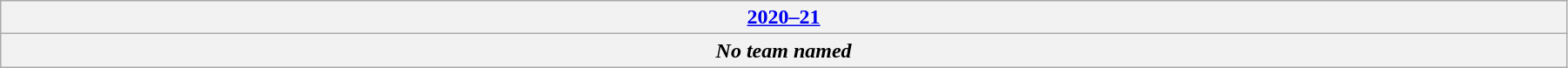<table class="wikitable" width=95%>
<tr>
<th colspan=3><a href='#'>2020–21</a></th>
</tr>
<tr>
<th colspan=3; align=center><em>No team named</em></th>
</tr>
</table>
